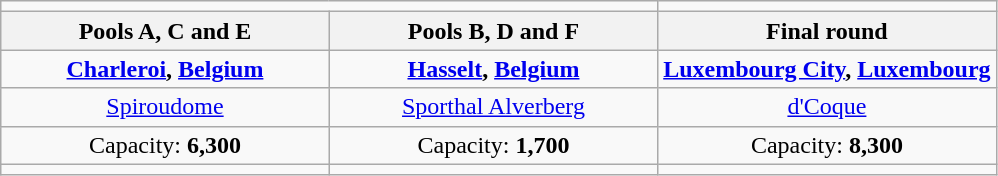<table class="wikitable" style="text-align:center;">
<tr>
<td width=66% colspan=2></td>
<td width=34%></td>
</tr>
<tr>
<th width=33%>Pools A, C and E</th>
<th width=33%>Pools B, D and F</th>
<th width=34%>Final round</th>
</tr>
<tr>
<td><strong> <a href='#'>Charleroi</a>, <a href='#'>Belgium</a></strong></td>
<td><strong> <a href='#'>Hasselt</a>, <a href='#'>Belgium</a></strong></td>
<td><strong> <a href='#'>Luxembourg City</a>, <a href='#'>Luxembourg</a></strong></td>
</tr>
<tr>
<td><a href='#'>Spiroudome</a></td>
<td><a href='#'>Sporthal Alverberg</a></td>
<td><a href='#'>d'Coque</a></td>
</tr>
<tr>
<td>Capacity: <strong>6,300</strong></td>
<td>Capacity: <strong>1,700</strong></td>
<td>Capacity: <strong>8,300</strong></td>
</tr>
<tr>
<td></td>
<td></td>
<td></td>
</tr>
</table>
